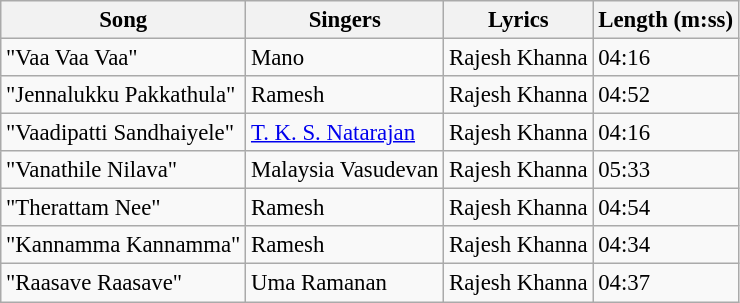<table class="wikitable" style="font-size:95%;">
<tr>
<th>Song</th>
<th>Singers</th>
<th>Lyrics</th>
<th>Length (m:ss)</th>
</tr>
<tr>
<td>"Vaa Vaa Vaa"</td>
<td>Mano</td>
<td>Rajesh Khanna</td>
<td>04:16</td>
</tr>
<tr>
<td>"Jennalukku Pakkathula"</td>
<td>Ramesh</td>
<td>Rajesh Khanna</td>
<td>04:52</td>
</tr>
<tr>
<td>"Vaadipatti Sandhaiyele"</td>
<td><a href='#'>T. K. S. Natarajan</a></td>
<td>Rajesh Khanna</td>
<td>04:16</td>
</tr>
<tr>
<td>"Vanathile Nilava"</td>
<td>Malaysia Vasudevan</td>
<td>Rajesh Khanna</td>
<td>05:33</td>
</tr>
<tr>
<td>"Therattam Nee"</td>
<td>Ramesh</td>
<td>Rajesh Khanna</td>
<td>04:54</td>
</tr>
<tr>
<td>"Kannamma Kannamma"</td>
<td>Ramesh</td>
<td>Rajesh Khanna</td>
<td>04:34</td>
</tr>
<tr>
<td>"Raasave Raasave"</td>
<td>Uma Ramanan</td>
<td>Rajesh Khanna</td>
<td>04:37</td>
</tr>
</table>
